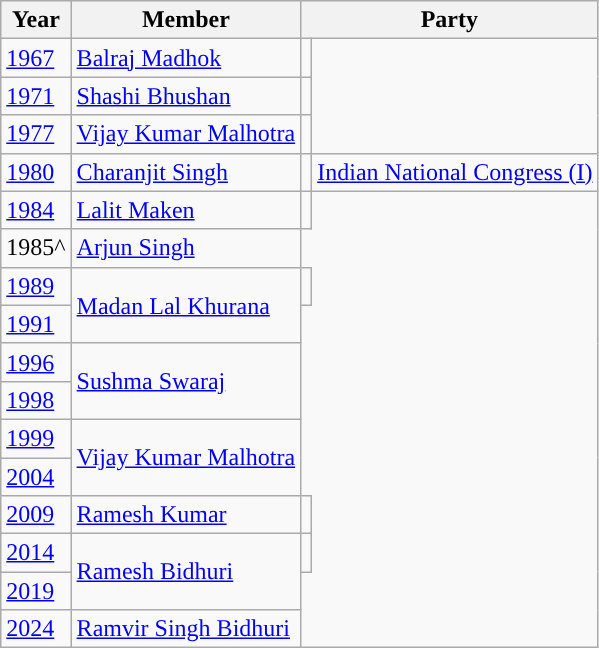<table class="wikitable">
<tr>
<th>Year</th>
<th>Member</th>
<th colspan="2">Party</th>
</tr>
<tr>
<td><a href='#'>1967</a></td>
<td><a href='#'>Balraj Madhok</a></td>
<td></td>
</tr>
<tr>
<td><a href='#'>1971</a></td>
<td><a href='#'>Shashi Bhushan</a></td>
<td></td>
</tr>
<tr>
<td><a href='#'>1977</a></td>
<td><a href='#'>Vijay Kumar Malhotra</a></td>
<td></td>
</tr>
<tr>
<td><a href='#'>1980</a></td>
<td><a href='#'>Charanjit Singh</a></td>
<td style="background-color: "></td>
<td><a href='#'>Indian National Congress (I)</a></td>
</tr>
<tr>
<td><a href='#'>1984</a></td>
<td><a href='#'>Lalit Maken</a></td>
<td></td>
</tr>
<tr>
<td>1985^</td>
<td><a href='#'>Arjun Singh</a></td>
</tr>
<tr>
<td><a href='#'>1989</a></td>
<td rowspan="2"><a href='#'>Madan Lal Khurana</a></td>
<td></td>
</tr>
<tr>
<td><a href='#'>1991</a></td>
</tr>
<tr>
<td><a href='#'>1996</a></td>
<td rowspan="2"><a href='#'>Sushma Swaraj</a></td>
</tr>
<tr>
<td><a href='#'>1998</a></td>
</tr>
<tr>
<td><a href='#'>1999</a></td>
<td rowspan="2"><a href='#'>Vijay Kumar Malhotra</a></td>
</tr>
<tr>
<td><a href='#'>2004</a></td>
</tr>
<tr>
<td><a href='#'>2009</a></td>
<td><a href='#'>Ramesh Kumar</a></td>
<td></td>
</tr>
<tr>
<td><a href='#'>2014</a></td>
<td rowspan="2"><a href='#'>Ramesh Bidhuri</a></td>
<td></td>
</tr>
<tr>
<td><a href='#'>2019</a></td>
</tr>
<tr>
<td><a href='#'>2024</a></td>
<td><a href='#'>Ramvir Singh Bidhuri</a></td>
</tr>
</table>
